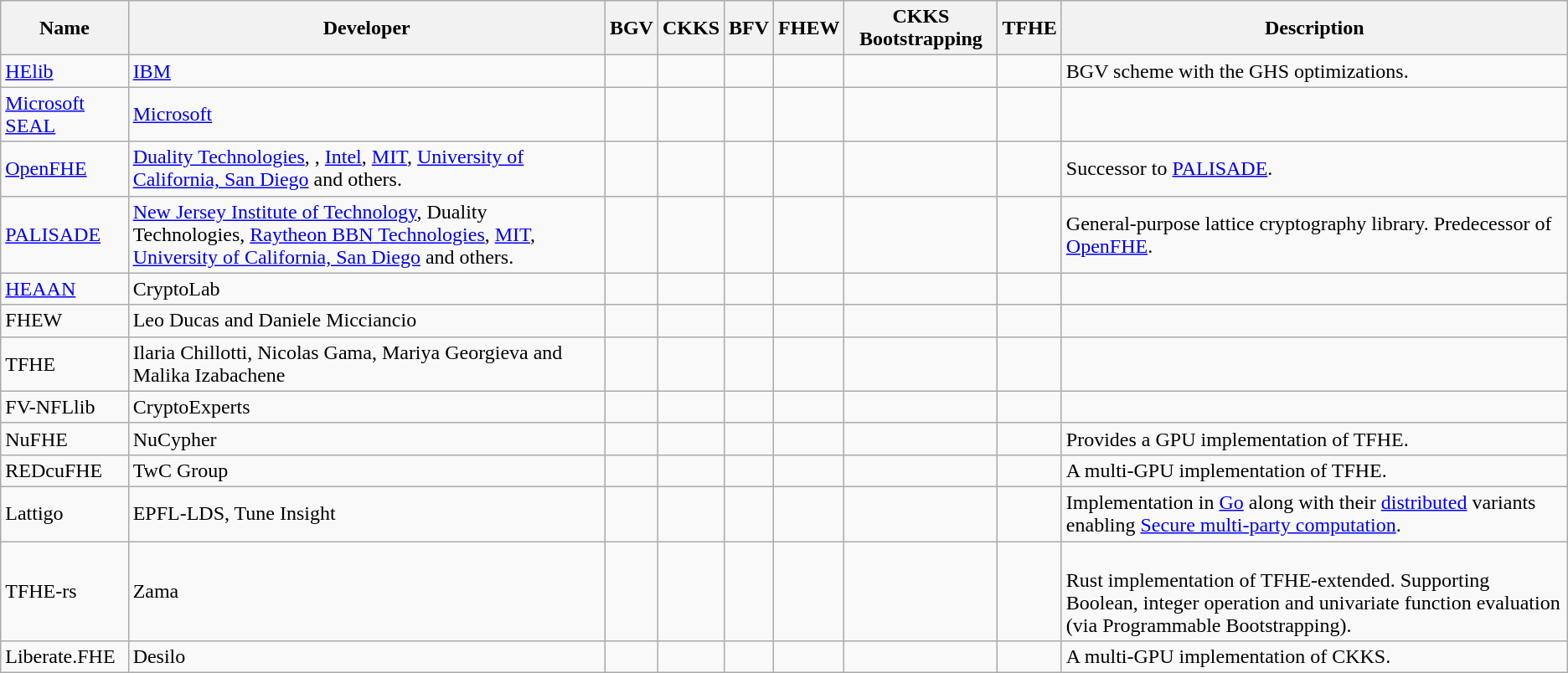<table class="wikitable">
<tr>
<th>Name</th>
<th>Developer</th>
<th>BGV</th>
<th>CKKS</th>
<th>BFV</th>
<th>FHEW</th>
<th>CKKS Bootstrapping</th>
<th>TFHE</th>
<th>Description</th>
</tr>
<tr>
<td><a href='#'>HElib</a></td>
<td><a href='#'>IBM</a></td>
<td></td>
<td></td>
<td></td>
<td></td>
<td></td>
<td></td>
<td>BGV scheme with the GHS optimizations.</td>
</tr>
<tr>
<td><a href='#'>Microsoft SEAL</a></td>
<td><a href='#'>Microsoft</a></td>
<td></td>
<td></td>
<td></td>
<td></td>
<td></td>
<td></td>
<td></td>
</tr>
<tr>
<td><a href='#'>OpenFHE</a></td>
<td><a href='#'>Duality Technologies</a>, , <a href='#'>Intel</a>, <a href='#'>MIT</a>, <a href='#'>University of California, San Diego</a> and others.</td>
<td></td>
<td></td>
<td></td>
<td></td>
<td></td>
<td></td>
<td>Successor to <a href='#'>PALISADE</a>.</td>
</tr>
<tr>
<td><a href='#'>PALISADE</a></td>
<td><a href='#'>New Jersey Institute of Technology</a>, Duality Technologies, <a href='#'>Raytheon BBN Technologies</a>, <a href='#'>MIT</a>, <a href='#'>University of California, San Diego</a> and others.</td>
<td></td>
<td></td>
<td></td>
<td></td>
<td></td>
<td></td>
<td>General-purpose lattice cryptography library. Predecessor of <a href='#'>OpenFHE</a>.</td>
</tr>
<tr>
<td><a href='#'>HEAAN</a></td>
<td>CryptoLab</td>
<td></td>
<td></td>
<td></td>
<td></td>
<td></td>
<td></td>
<td></td>
</tr>
<tr>
<td>FHEW</td>
<td>Leo Ducas and Daniele Micciancio</td>
<td></td>
<td></td>
<td></td>
<td></td>
<td></td>
<td></td>
<td></td>
</tr>
<tr>
<td>TFHE</td>
<td>Ilaria Chillotti, Nicolas Gama, Mariya Georgieva and Malika Izabachene</td>
<td></td>
<td></td>
<td></td>
<td></td>
<td></td>
<td></td>
<td></td>
</tr>
<tr>
<td>FV-NFLlib</td>
<td>CryptoExperts</td>
<td></td>
<td></td>
<td></td>
<td></td>
<td></td>
<td></td>
<td></td>
</tr>
<tr>
<td>NuFHE</td>
<td>NuCypher</td>
<td></td>
<td></td>
<td></td>
<td></td>
<td></td>
<td></td>
<td>Provides a GPU implementation of TFHE.</td>
</tr>
<tr>
<td>REDcuFHE</td>
<td>TwC Group</td>
<td></td>
<td></td>
<td></td>
<td></td>
<td></td>
<td></td>
<td>A multi-GPU implementation of TFHE.</td>
</tr>
<tr>
<td>Lattigo</td>
<td>EPFL-LDS, Tune Insight</td>
<td></td>
<td></td>
<td></td>
<td></td>
<td></td>
<td></td>
<td>Implementation in <a href='#'>Go</a> along with their <a href='#'>distributed</a> variants enabling <a href='#'>Secure multi-party computation</a>.</td>
</tr>
<tr>
<td>TFHE-rs</td>
<td>Zama</td>
<td></td>
<td></td>
<td></td>
<td></td>
<td></td>
<td></td>
<td><br>Rust implementation of TFHE-extended. Supporting Boolean, integer operation and univariate function evaluation (via Programmable Bootstrapping).</td>
</tr>
<tr>
<td>Liberate.FHE</td>
<td>Desilo</td>
<td></td>
<td></td>
<td></td>
<td></td>
<td></td>
<td></td>
<td>A multi-GPU implementation of CKKS.</td>
</tr>
</table>
